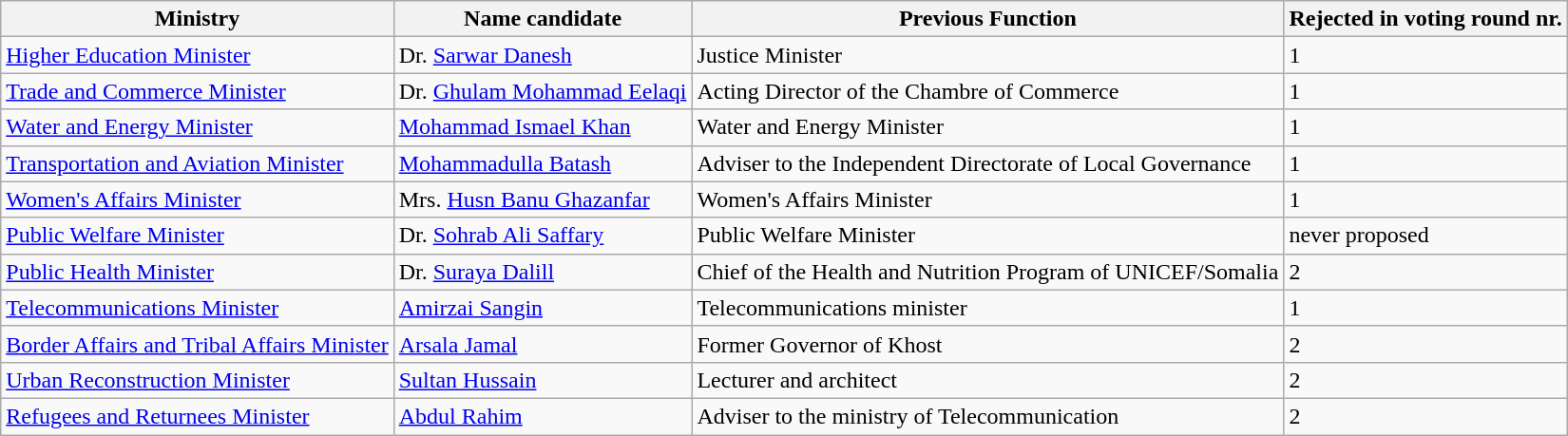<table class="wikitable sortable">
<tr>
<th>Ministry</th>
<th>Name candidate</th>
<th>Previous Function</th>
<th>Rejected in voting round nr.</th>
</tr>
<tr>
<td><a href='#'>Higher Education Minister</a></td>
<td>Dr. <a href='#'>Sarwar Danesh</a></td>
<td>Justice Minister</td>
<td>1</td>
</tr>
<tr>
<td><a href='#'>Trade and Commerce Minister</a></td>
<td>Dr. <a href='#'>Ghulam Mohammad Eelaqi</a></td>
<td>Acting Director of the Chambre of Commerce</td>
<td>1</td>
</tr>
<tr>
<td><a href='#'>Water and Energy Minister</a></td>
<td><a href='#'>Mohammad Ismael Khan</a></td>
<td>Water and Energy Minister</td>
<td>1</td>
</tr>
<tr>
<td><a href='#'>Transportation and Aviation Minister</a></td>
<td><a href='#'>Mohammadulla Batash</a></td>
<td>Adviser to the Independent Directorate of Local Governance</td>
<td>1</td>
</tr>
<tr>
<td><a href='#'>Women's Affairs Minister</a></td>
<td>Mrs. <a href='#'>Husn Banu Ghazanfar</a></td>
<td>Women's Affairs Minister</td>
<td>1</td>
</tr>
<tr>
<td><a href='#'>Public Welfare Minister</a></td>
<td>Dr. <a href='#'>Sohrab Ali Saffary</a></td>
<td>Public Welfare Minister</td>
<td>never proposed</td>
</tr>
<tr>
<td><a href='#'>Public Health Minister</a></td>
<td>Dr. <a href='#'>Suraya Dalill</a></td>
<td>Chief of the Health and Nutrition Program of UNICEF/Somalia</td>
<td>2</td>
</tr>
<tr>
<td><a href='#'>Telecommunications Minister</a></td>
<td><a href='#'>Amirzai Sangin</a></td>
<td>Telecommunications minister</td>
<td>1</td>
</tr>
<tr>
<td><a href='#'>Border Affairs and Tribal Affairs Minister</a></td>
<td><a href='#'>Arsala Jamal</a></td>
<td>Former Governor of Khost</td>
<td>2</td>
</tr>
<tr>
<td><a href='#'>Urban Reconstruction Minister</a></td>
<td><a href='#'>Sultan Hussain</a></td>
<td>Lecturer and architect</td>
<td>2</td>
</tr>
<tr>
<td><a href='#'>Refugees and Returnees Minister</a></td>
<td><a href='#'>Abdul Rahim</a></td>
<td>Adviser to the ministry of Telecommunication</td>
<td>2</td>
</tr>
</table>
